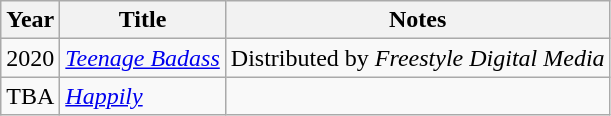<table class="wikitable sortable">
<tr>
<th>Year</th>
<th>Title</th>
<th class="unsortable">Notes</th>
</tr>
<tr>
<td>2020</td>
<td><em><a href='#'>Teenage Badass</a></em> </td>
<td>Distributed by <em>Freestyle Digital Media</em> </td>
</tr>
<tr>
<td>TBA</td>
<td><em><a href='#'>Happily</a></em> </td>
<td></td>
</tr>
</table>
